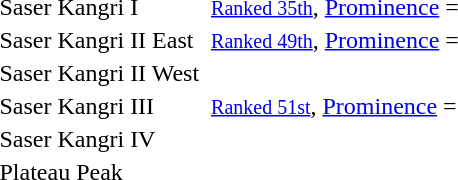<table border=0>
<tr>
<td>Saser Kangri I</td>
<td></td>
<td><small><a href='#'>Ranked 35th</a></small>, <a href='#'>Prominence</a> =  </td>
</tr>
<tr>
<td>Saser Kangri II East</td>
<td></td>
<td><small><a href='#'>Ranked 49th</a></small>, <a href='#'>Prominence</a> =  </td>
</tr>
<tr>
<td>Saser Kangri II West</td>
<td></td>
<td></td>
</tr>
<tr>
<td>Saser Kangri III</td>
<td></td>
<td><small><a href='#'>Ranked 51st</a></small>, <a href='#'>Prominence</a> =  </td>
</tr>
<tr>
<td>Saser Kangri IV</td>
<td></td>
<td></td>
</tr>
<tr>
<td>Plateau Peak</td>
<td></td>
<td></td>
</tr>
</table>
